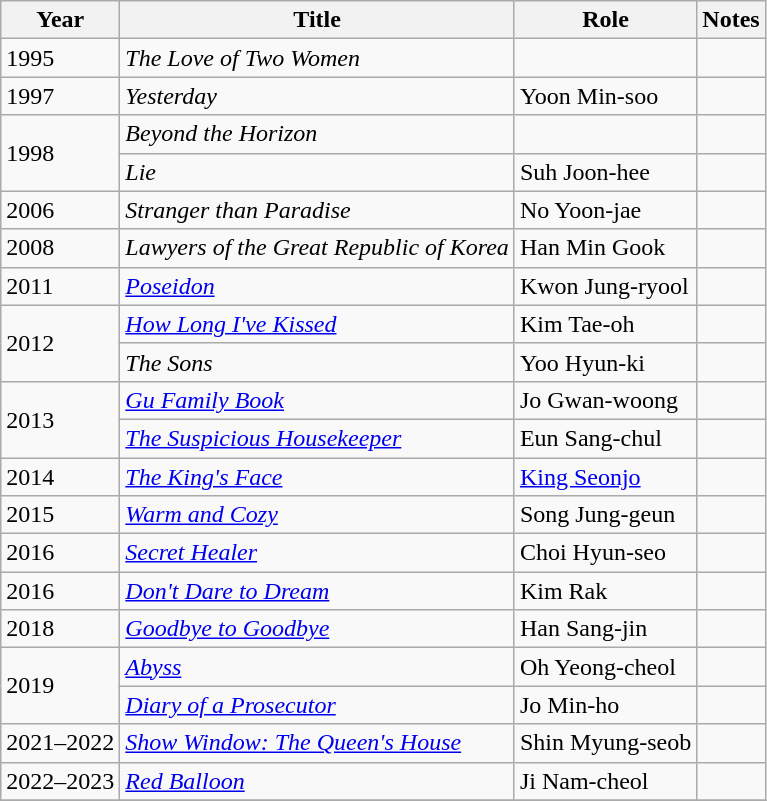<table class="wikitable">
<tr>
<th>Year</th>
<th>Title</th>
<th>Role</th>
<th>Notes</th>
</tr>
<tr>
<td>1995</td>
<td><em>The Love of Two Women</em></td>
<td></td>
<td></td>
</tr>
<tr>
<td>1997</td>
<td><em>Yesterday</em></td>
<td>Yoon Min-soo</td>
<td></td>
</tr>
<tr>
<td rowspan=2>1998</td>
<td><em>Beyond the Horizon</em></td>
<td></td>
<td></td>
</tr>
<tr>
<td><em>Lie</em></td>
<td>Suh Joon-hee</td>
<td></td>
</tr>
<tr>
<td>2006</td>
<td><em>Stranger than Paradise</em></td>
<td>No Yoon-jae</td>
<td></td>
</tr>
<tr>
<td>2008</td>
<td><em>Lawyers of the Great Republic of Korea</em></td>
<td>Han Min Gook</td>
<td></td>
</tr>
<tr>
<td>2011</td>
<td><em><a href='#'>Poseidon</a></em></td>
<td>Kwon Jung-ryool</td>
<td></td>
</tr>
<tr>
<td rowspan=2>2012</td>
<td><em><a href='#'>How Long I've Kissed</a></em></td>
<td>Kim Tae-oh</td>
<td></td>
</tr>
<tr>
<td><em>The Sons</em></td>
<td>Yoo Hyun-ki</td>
<td></td>
</tr>
<tr>
<td rowspan=2>2013</td>
<td><em><a href='#'>Gu Family Book</a></em></td>
<td>Jo Gwan-woong</td>
<td></td>
</tr>
<tr>
<td><em><a href='#'>The Suspicious Housekeeper</a></em></td>
<td>Eun Sang-chul</td>
<td></td>
</tr>
<tr>
<td>2014</td>
<td><em><a href='#'>The King's Face</a></em></td>
<td><a href='#'>King Seonjo</a></td>
<td></td>
</tr>
<tr>
<td>2015</td>
<td><em><a href='#'>Warm and Cozy</a></em></td>
<td>Song Jung-geun</td>
<td></td>
</tr>
<tr>
<td>2016</td>
<td><em><a href='#'>Secret Healer</a></em></td>
<td>Choi Hyun-seo</td>
<td></td>
</tr>
<tr>
<td>2016</td>
<td><em><a href='#'>Don't Dare to Dream</a></em></td>
<td>Kim Rak</td>
<td></td>
</tr>
<tr>
<td>2018</td>
<td><em><a href='#'>Goodbye to Goodbye</a></em></td>
<td>Han Sang-jin</td>
<td></td>
</tr>
<tr>
<td rowspan=2>2019</td>
<td><em><a href='#'>Abyss</a></em></td>
<td>Oh Yeong-cheol</td>
<td></td>
</tr>
<tr>
<td><em><a href='#'>Diary of a Prosecutor</a></em></td>
<td>Jo Min-ho</td>
<td></td>
</tr>
<tr>
<td>2021–2022</td>
<td><em><a href='#'>Show Window: The Queen's House</a></em></td>
<td>Shin Myung-seob</td>
<td></td>
</tr>
<tr>
<td>2022–2023</td>
<td><em><a href='#'>Red Balloon</a></em></td>
<td>Ji Nam-cheol</td>
<td></td>
</tr>
<tr>
</tr>
</table>
